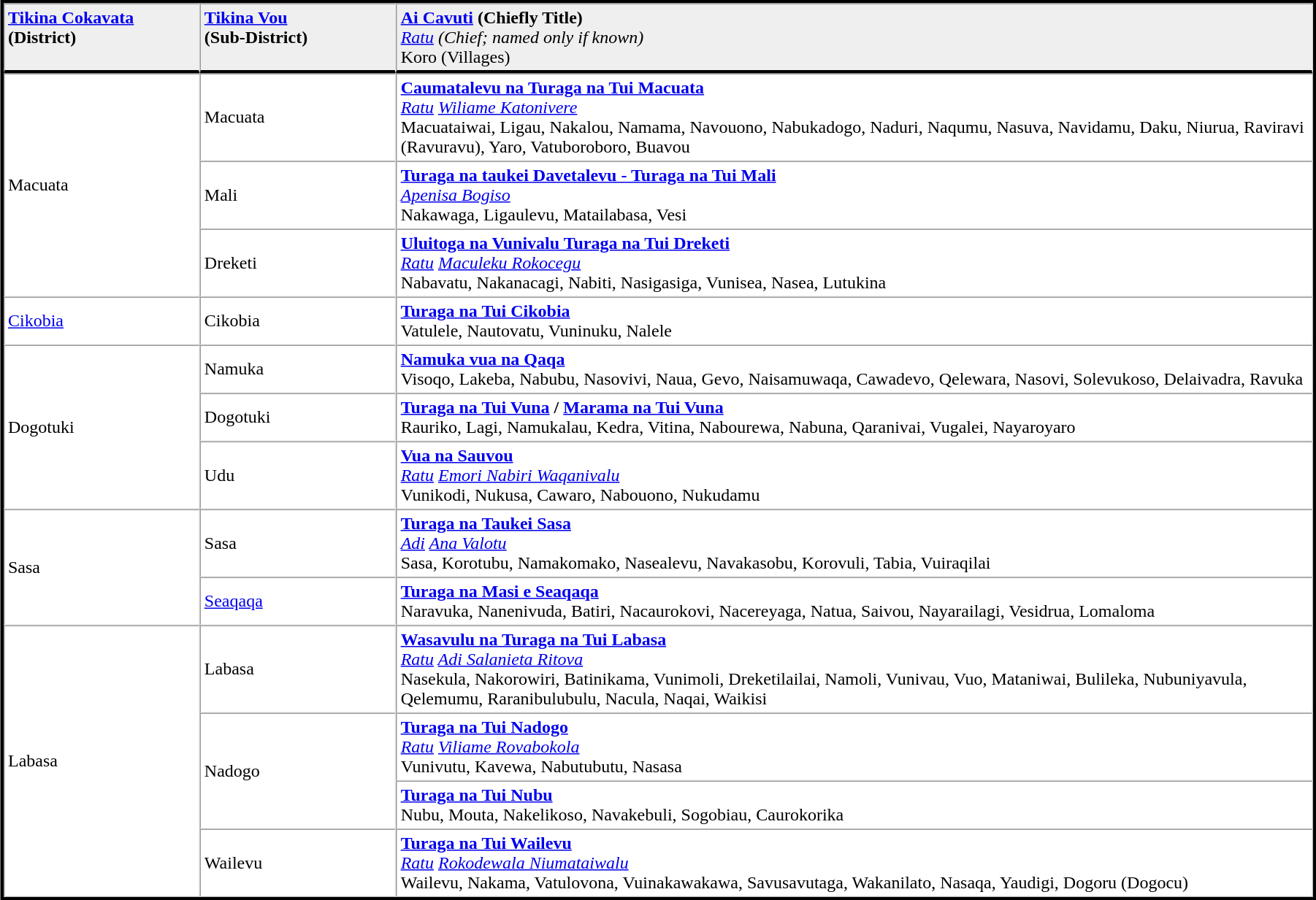<table table width="95%" border="1" align="center" cellpadding=3 cellspacing=0 style="margin:5px; border:3px solid;">
<tr>
<td valign="top" td width="15%" style="border-bottom:3px solid; background:#efefef;"><strong><a href='#'>Tikina Cokavata</a><br>(District)</strong></td>
<td valign="top" td width="15%" style="border-bottom:3px solid; background:#efefef;"><strong><a href='#'>Tikina Vou</a><br>(Sub-District)</strong></td>
<td valign="top" td width="70%" style="border-bottom:3px solid; background:#efefef;"><strong><a href='#'>Ai Cavuti</a> (Chiefly Title)</strong><br><em><a href='#'>Ratu</a> (Chief; named only if known)</em><br>Koro (Villages)</td>
</tr>
<tr>
<td rowspan=3>Macuata</td>
<td>Macuata</td>
<td><strong><a href='#'>Caumatalevu na Turaga na Tui Macuata</a></strong><br><em><a href='#'>Ratu</a> <a href='#'>Wiliame Katonivere</a></em><br>Macuataiwai, Ligau, Nakalou, Namama, Navouono, Nabukadogo, Naduri, Naqumu, Nasuva, Navidamu, Daku, Niurua, Raviravi (Ravuravu), Yaro, Vatuboroboro, Buavou</td>
</tr>
<tr>
<td>Mali</td>
<td><strong><a href='#'>Turaga na taukei Davetalevu - Turaga na Tui Mali</a></strong><br><em><a href='#'>Apenisa Bogiso</a></em><br>Nakawaga, Ligaulevu, Matailabasa, Vesi</td>
</tr>
<tr (E sega ni dua na Tui Mali)>
<td>Dreketi</td>
<td><strong><a href='#'>Uluitoga na Vunivalu Turaga na Tui Dreketi</a></strong><br><em><a href='#'>Ratu</a> <a href='#'>Maculeku Rokocegu</a></em><br>Nabavatu, Nakanacagi, Nabiti, Nasigasiga, Vunisea, Nasea, Lutukina</td>
</tr>
<tr>
<td><a href='#'>Cikobia</a></td>
<td>Cikobia</td>
<td><strong><a href='#'>Turaga na Tui Cikobia</a></strong><br>Vatulele, Nautovatu, Vuninuku, Nalele</td>
</tr>
<tr>
<td rowspan=3>Dogotuki</td>
<td>Namuka</td>
<td><strong><a href='#'>Namuka vua na Qaqa</a></strong> <br>Visoqo, Lakeba, Nabubu, Nasovivi, Naua, Gevo, Naisamuwaqa, Cawadevo, Qelewara, Nasovi, Solevukoso, Delaivadra, Ravuka</td>
</tr>
<tr>
<td>Dogotuki</td>
<td><strong><a href='#'>Turaga na Tui Vuna</a> / <a href='#'>Marama na Tui Vuna</a></strong><br>Rauriko, Lagi, Namukalau, Kedra, Vitina, Nabourewa, Nabuna, Qaranivai, Vugalei, Nayaroyaro</td>
</tr>
<tr>
<td>Udu</td>
<td><strong><a href='#'>Vua na Sauvou</a></strong><br><em><a href='#'>Ratu</a> <a href='#'>Emori Nabiri Waqanivalu</a></em><br>Vunikodi, Nukusa, Cawaro, Nabouono, Nukudamu</td>
</tr>
<tr>
<td rowspan=2>Sasa</td>
<td>Sasa</td>
<td><strong><a href='#'>Turaga na Taukei Sasa</a></strong><br><em><a href='#'>Adi</a> <a href='#'>Ana Valotu</a></em><br>Sasa, Korotubu, Namakomako, Nasealevu, Navakasobu, Korovuli, Tabia, Vuiraqilai</td>
</tr>
<tr>
<td><a href='#'>Seaqaqa</a></td>
<td><strong><a href='#'>Turaga na Masi e Seaqaqa</a></strong><br>Naravuka, Nanenivuda, Batiri, Nacaurokovi, Nacereyaga, Natua, Saivou, Nayarailagi, Vesidrua, Lomaloma</td>
</tr>
<tr>
<td rowspan=4>Labasa</td>
<td>Labasa</td>
<td><strong><a href='#'>Wasavulu na Turaga na Tui Labasa</a></strong><br><em><a href='#'>Ratu</a> <a href='#'>Adi Salanieta Ritova</a></em><br>Nasekula, Nakorowiri, Batinikama, Vunimoli, Dreketilailai, Namoli, Vunivau, Vuo, Mataniwai, Bulileka, Nubuniyavula, Qelemumu, Raranibulubulu, Nacula, Naqai, Waikisi</td>
</tr>
<tr>
<td rowspan=2>Nadogo</td>
<td><strong><a href='#'>Turaga na Tui Nadogo</a></strong><br><em><a href='#'>Ratu</a> <a href='#'>Viliame Rovabokola</a></em><br>Vunivutu, Kavewa, Nabutubutu, Nasasa</td>
</tr>
<tr>
<td><strong><a href='#'>Turaga na Tui Nubu</a></strong><br>Nubu, Mouta, Nakelikoso, Navakebuli, Sogobiau, Caurokorika</td>
</tr>
<tr>
<td>Wailevu</td>
<td><strong><a href='#'>Turaga na Tui Wailevu</a></strong><br><em><a href='#'>Ratu</a> <a href='#'>Rokodewala Niumataiwalu</a></em><br>Wailevu, Nakama, Vatulovona, Vuinakawakawa, Savusavutaga, Wakanilato, Nasaqa, Yaudigi, Dogoru (Dogocu)</td>
</tr>
</table>
